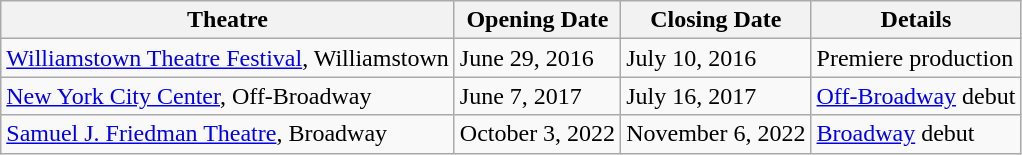<table class="wikitable">
<tr>
<th>Theatre</th>
<th>Opening Date</th>
<th>Closing Date</th>
<th>Details</th>
</tr>
<tr>
<td><a href='#'>Williamstown Theatre Festival</a>, Williamstown</td>
<td>June 29, 2016</td>
<td>July 10, 2016</td>
<td>Premiere production</td>
</tr>
<tr>
<td><a href='#'>New York City Center</a>, Off-Broadway</td>
<td>June 7, 2017</td>
<td>July 16, 2017</td>
<td><a href='#'>Off-Broadway</a> debut</td>
</tr>
<tr>
<td><a href='#'>Samuel J. Friedman Theatre</a>, Broadway</td>
<td>October 3, 2022</td>
<td>November 6, 2022</td>
<td><a href='#'>Broadway</a> debut</td>
</tr>
</table>
